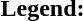<table class="toccolours" style="font-size:100%; white-space:nowrap;">
<tr>
<td><strong>Legend:</strong></td>
<td>      </td>
</tr>
<tr>
<td></td>
</tr>
<tr>
<td></td>
</tr>
</table>
